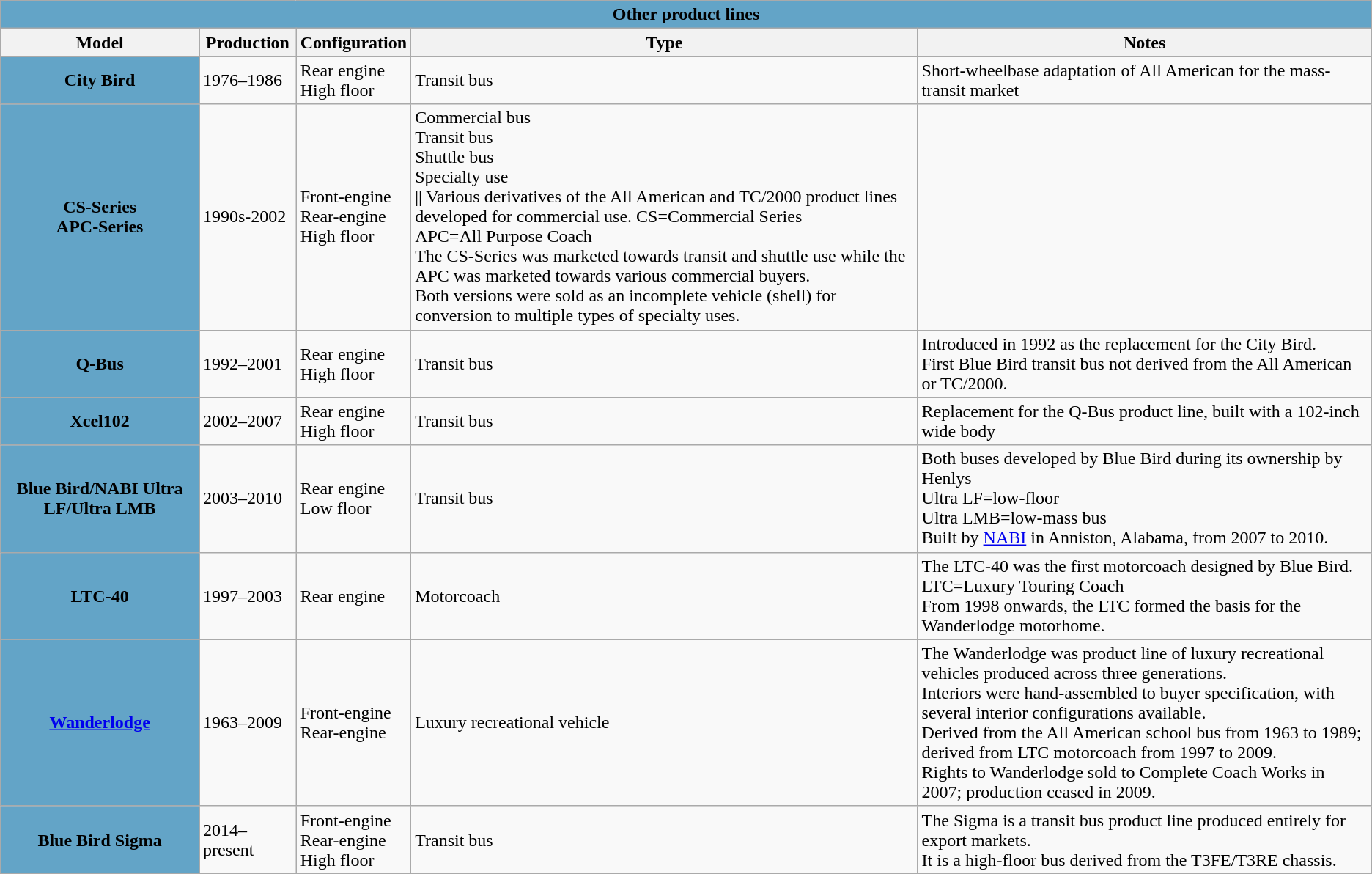<table class="wikitable ">
<tr>
<th colspan="5" style="background:#63A4C7">Other product lines</th>
</tr>
<tr>
<th>Model</th>
<th>Production</th>
<th>Configuration</th>
<th>Type</th>
<th>Notes</th>
</tr>
<tr>
<th style="background:#63A4C7">City Bird</th>
<td>1976–1986</td>
<td>Rear engine<br>High floor</td>
<td>Transit bus</td>
<td>Short-wheelbase adaptation of All American for the mass-transit market</td>
</tr>
<tr>
<th style="background:#63A4C7">CS-Series<br>APC-Series<br></th>
<td>1990s-2002</td>
<td>Front-engine<br>Rear-engine<br>High floor</td>
<td>Commercial bus<br>Transit bus<br>Shuttle bus<br>Specialty use
<br>|| Various derivatives of the All American and TC/2000 product lines developed for commercial use. CS=Commercial Series<br>APC=All Purpose Coach<br>The CS-Series was marketed towards transit and shuttle use while the APC was marketed towards various commercial buyers.<br>Both versions were sold as an incomplete vehicle (shell) for conversion to multiple types of specialty uses.</td>
</tr>
<tr>
<th style="background:#63A4C7">Q-Bus</th>
<td>1992–2001</td>
<td>Rear engine<br>High floor</td>
<td>Transit bus</td>
<td>Introduced in 1992 as the replacement for the City Bird.<br>First Blue Bird transit bus not derived from the All American or TC/2000.</td>
</tr>
<tr>
<th style="background:#63A4C7">Xcel102</th>
<td>2002–2007</td>
<td>Rear engine<br>High floor</td>
<td>Transit bus</td>
<td>Replacement for the Q-Bus product line, built with a 102-inch wide body</td>
</tr>
<tr>
<th style="background:#63A4C7">Blue Bird/NABI Ultra LF/Ultra LMB</th>
<td>2003–2010</td>
<td>Rear engine<br>Low floor</td>
<td>Transit bus</td>
<td>Both buses developed by Blue Bird during its ownership by Henlys<br>Ultra LF=low-floor<br>Ultra LMB=low-mass bus<br>Built by <a href='#'>NABI</a> in Anniston, Alabama, from 2007 to 2010.</td>
</tr>
<tr>
<th style="background:#63A4C7">LTC-40</th>
<td>1997–2003</td>
<td>Rear engine</td>
<td>Motorcoach</td>
<td>The LTC-40 was the first motorcoach designed by Blue Bird.<br>LTC=Luxury Touring Coach<br>From 1998 onwards, the LTC formed the basis for the Wanderlodge motorhome.</td>
</tr>
<tr>
<th style="background:#63A4C7"><a href='#'>Wanderlodge</a></th>
<td>1963–2009</td>
<td>Front-engine<br>Rear-engine</td>
<td>Luxury recreational vehicle</td>
<td>The Wanderlodge was product line of luxury recreational vehicles produced across three generations.<br>Interiors were hand-assembled to buyer specification, with several interior configurations available.<br>Derived from the All American school bus from 1963 to 1989; derived from LTC motorcoach from 1997 to 2009.<br>Rights to Wanderlodge sold to Complete Coach Works in 2007; production ceased in 2009.</td>
</tr>
<tr>
<th style="background:#63A4C7">Blue Bird Sigma </th>
<td>2014–present</td>
<td>Front-engine<br>Rear-engine<br>High floor</td>
<td>Transit bus</td>
<td>The Sigma is a transit bus product line produced entirely for export markets.<br>It is a high-floor bus derived from the T3FE/T3RE chassis.</td>
</tr>
</table>
